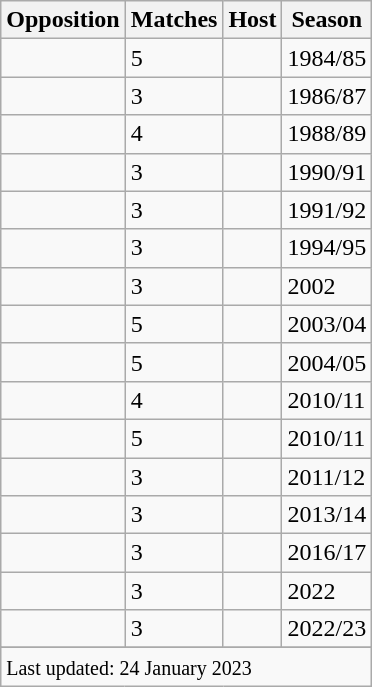<table class="wikitable plainrowheaders sortable">
<tr>
<th scope=col>Opposition</th>
<th scope=col style="text-align:center">Matches</th>
<th scope=col>Host</th>
<th scope=col style="text-align:center">Season</th>
</tr>
<tr>
<td></td>
<td>5</td>
<td></td>
<td>1984/85</td>
</tr>
<tr>
<td></td>
<td>3</td>
<td></td>
<td>1986/87</td>
</tr>
<tr>
<td></td>
<td>4</td>
<td></td>
<td>1988/89</td>
</tr>
<tr>
<td></td>
<td>3</td>
<td></td>
<td>1990/91</td>
</tr>
<tr>
<td></td>
<td>3</td>
<td></td>
<td>1991/92</td>
</tr>
<tr>
<td></td>
<td>3</td>
<td></td>
<td>1994/95</td>
</tr>
<tr>
<td></td>
<td>3</td>
<td></td>
<td>2002</td>
</tr>
<tr>
<td></td>
<td>5</td>
<td></td>
<td>2003/04</td>
</tr>
<tr>
<td></td>
<td>5</td>
<td></td>
<td>2004/05</td>
</tr>
<tr>
<td></td>
<td>4</td>
<td></td>
<td>2010/11</td>
</tr>
<tr>
<td></td>
<td>5</td>
<td></td>
<td>2010/11</td>
</tr>
<tr>
<td></td>
<td>3</td>
<td></td>
<td>2011/12</td>
</tr>
<tr>
<td></td>
<td>3</td>
<td></td>
<td>2013/14</td>
</tr>
<tr>
<td></td>
<td>3</td>
<td></td>
<td>2016/17</td>
</tr>
<tr>
<td></td>
<td>3</td>
<td></td>
<td>2022</td>
</tr>
<tr>
<td></td>
<td>3</td>
<td></td>
<td>2022/23</td>
</tr>
<tr>
</tr>
<tr class=sortbottom>
<td colspan=5><small>Last updated: 24 January 2023</small></td>
</tr>
</table>
